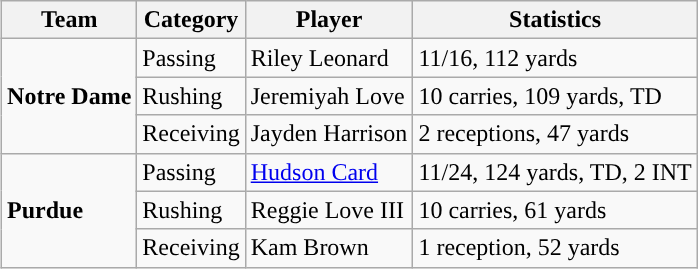<table class="wikitable" style="float: right;">
<tr>
<th>Team</th>
<th>Category</th>
<th>Player</th>
<th>Statistics</th>
</tr>
<tr>
<td rowspan=3><strong>Notre Dame</strong></td>
<td>Passing</td>
<td>Riley Leonard</td>
<td>11/16, 112 yards</td>
</tr>
<tr>
<td>Rushing</td>
<td>Jeremiyah Love</td>
<td>10 carries, 109 yards, TD</td>
</tr>
<tr>
<td>Receiving</td>
<td>Jayden Harrison</td>
<td>2 receptions, 47 yards</td>
</tr>
<tr>
<td rowspan=3><strong>Purdue</strong></td>
<td>Passing</td>
<td><a href='#'>Hudson Card</a></td>
<td>11/24, 124 yards, TD, 2 INT</td>
</tr>
<tr>
<td>Rushing</td>
<td>Reggie Love III</td>
<td>10 carries, 61 yards</td>
</tr>
<tr>
<td>Receiving</td>
<td>Kam Brown</td>
<td>1 reception, 52 yards</td>
</tr>
</table>
